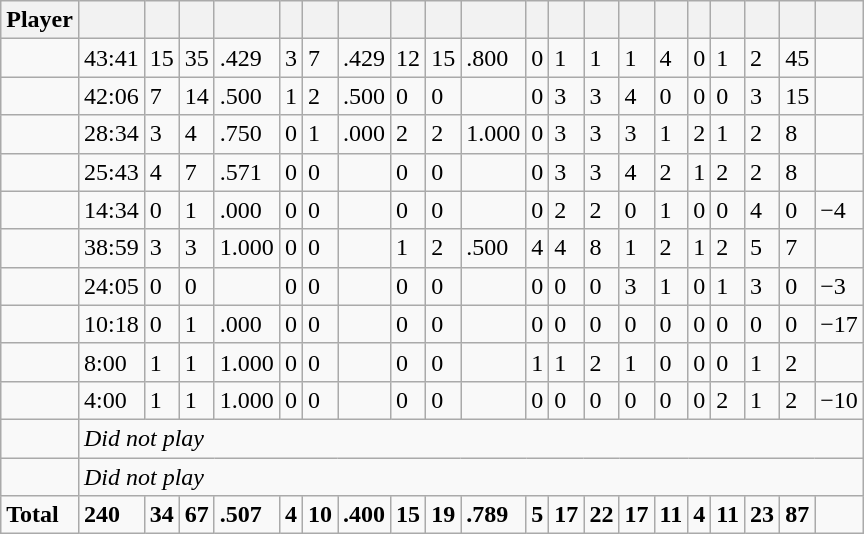<table class="wikitable sortable defaultcenter col1left">
<tr>
<th>Player</th>
<th></th>
<th></th>
<th></th>
<th></th>
<th></th>
<th></th>
<th></th>
<th></th>
<th></th>
<th></th>
<th></th>
<th></th>
<th></th>
<th></th>
<th></th>
<th></th>
<th></th>
<th></th>
<th></th>
<th></th>
</tr>
<tr>
<td></td>
<td>43:41</td>
<td>15</td>
<td>35</td>
<td>.429</td>
<td>3</td>
<td>7</td>
<td>.429</td>
<td>12</td>
<td>15</td>
<td>.800</td>
<td>0</td>
<td>1</td>
<td>1</td>
<td>1</td>
<td>4</td>
<td>0</td>
<td>1</td>
<td>2</td>
<td>45</td>
<td></td>
</tr>
<tr>
<td></td>
<td>42:06</td>
<td>7</td>
<td>14</td>
<td>.500</td>
<td>1</td>
<td>2</td>
<td>.500</td>
<td>0</td>
<td>0</td>
<td></td>
<td>0</td>
<td>3</td>
<td>3</td>
<td>4</td>
<td>0</td>
<td>0</td>
<td>0</td>
<td>3</td>
<td>15</td>
<td></td>
</tr>
<tr>
<td></td>
<td>28:34</td>
<td>3</td>
<td>4</td>
<td>.750</td>
<td>0</td>
<td>1</td>
<td>.000</td>
<td>2</td>
<td>2</td>
<td>1.000</td>
<td>0</td>
<td>3</td>
<td>3</td>
<td>3</td>
<td>1</td>
<td>2</td>
<td>1</td>
<td>2</td>
<td>8</td>
<td></td>
</tr>
<tr>
<td></td>
<td>25:43</td>
<td>4</td>
<td>7</td>
<td>.571</td>
<td>0</td>
<td>0</td>
<td></td>
<td>0</td>
<td>0</td>
<td></td>
<td>0</td>
<td>3</td>
<td>3</td>
<td>4</td>
<td>2</td>
<td>1</td>
<td>2</td>
<td>2</td>
<td>8</td>
<td></td>
</tr>
<tr>
<td></td>
<td>14:34</td>
<td>0</td>
<td>1</td>
<td>.000</td>
<td>0</td>
<td>0</td>
<td></td>
<td>0</td>
<td>0</td>
<td></td>
<td>0</td>
<td>2</td>
<td>2</td>
<td>0</td>
<td>1</td>
<td>0</td>
<td>0</td>
<td>4</td>
<td>0</td>
<td>−4</td>
</tr>
<tr>
<td></td>
<td>38:59</td>
<td>3</td>
<td>3</td>
<td>1.000</td>
<td>0</td>
<td>0</td>
<td></td>
<td>1</td>
<td>2</td>
<td>.500</td>
<td>4</td>
<td>4</td>
<td>8</td>
<td>1</td>
<td>2</td>
<td>1</td>
<td>2</td>
<td>5</td>
<td>7</td>
<td></td>
</tr>
<tr>
<td></td>
<td>24:05</td>
<td>0</td>
<td>0</td>
<td></td>
<td>0</td>
<td>0</td>
<td></td>
<td>0</td>
<td>0</td>
<td></td>
<td>0</td>
<td>0</td>
<td>0</td>
<td>3</td>
<td>1</td>
<td>0</td>
<td>1</td>
<td>3</td>
<td>0</td>
<td>−3</td>
</tr>
<tr>
<td></td>
<td>10:18</td>
<td>0</td>
<td>1</td>
<td>.000</td>
<td>0</td>
<td>0</td>
<td></td>
<td>0</td>
<td>0</td>
<td></td>
<td>0</td>
<td>0</td>
<td>0</td>
<td>0</td>
<td>0</td>
<td>0</td>
<td>0</td>
<td>0</td>
<td>0</td>
<td>−17</td>
</tr>
<tr>
<td></td>
<td>8:00</td>
<td>1</td>
<td>1</td>
<td>1.000</td>
<td>0</td>
<td>0</td>
<td></td>
<td>0</td>
<td>0</td>
<td></td>
<td>1</td>
<td>1</td>
<td>2</td>
<td>1</td>
<td>0</td>
<td>0</td>
<td>0</td>
<td>1</td>
<td>2</td>
<td></td>
</tr>
<tr>
<td></td>
<td>4:00</td>
<td>1</td>
<td>1</td>
<td>1.000</td>
<td>0</td>
<td>0</td>
<td></td>
<td>0</td>
<td>0</td>
<td></td>
<td>0</td>
<td>0</td>
<td>0</td>
<td>0</td>
<td>0</td>
<td>0</td>
<td>2</td>
<td>1</td>
<td>2</td>
<td>−10</td>
</tr>
<tr>
<td></td>
<td colspan="20"><em>Did not play</em></td>
</tr>
<tr>
<td></td>
<td colspan="20"><em>Did not play</em></td>
</tr>
<tr>
<td><strong>Total</strong></td>
<td><strong>240</strong></td>
<td><strong>34</strong></td>
<td><strong>67</strong></td>
<td><strong>.507</strong></td>
<td><strong>4</strong></td>
<td><strong>10</strong></td>
<td><strong>.400</strong></td>
<td><strong>15</strong></td>
<td><strong>19</strong></td>
<td><strong>.789</strong></td>
<td><strong>5</strong></td>
<td><strong>17</strong></td>
<td><strong>22</strong></td>
<td><strong>17</strong></td>
<td><strong>11</strong></td>
<td><strong>4</strong></td>
<td><strong>11</strong></td>
<td><strong>23</strong></td>
<td><strong>87</strong></td>
<td></td>
</tr>
</table>
